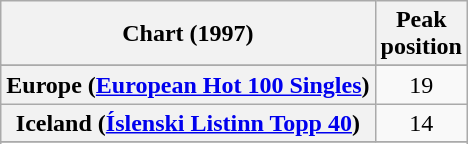<table class="wikitable sortable plainrowheaders" style="text-align:center">
<tr>
<th>Chart (1997)</th>
<th>Peak<br>position</th>
</tr>
<tr>
</tr>
<tr>
</tr>
<tr>
<th scope="row">Europe (<a href='#'>European Hot 100 Singles</a>)</th>
<td>19</td>
</tr>
<tr>
<th scope="row">Iceland (<a href='#'>Íslenski Listinn Topp 40</a>)</th>
<td>14</td>
</tr>
<tr>
</tr>
<tr>
</tr>
<tr>
</tr>
<tr>
</tr>
</table>
